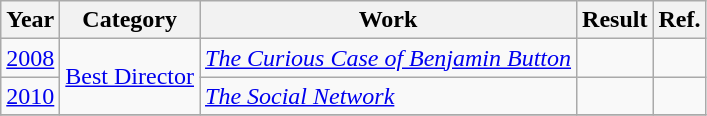<table class="wikitable plainrowheaders">
<tr>
<th scope="col">Year</th>
<th scope="col">Category</th>
<th scope="col">Work</th>
<th scope="col">Result</th>
<th scope="col">Ref.</th>
</tr>
<tr>
<td><a href='#'>2008</a></td>
<td rowspan=2 style="text-align:center"><a href='#'>Best Director</a></td>
<td><em><a href='#'>The Curious Case of Benjamin Button</a></em></td>
<td></td>
<td></td>
</tr>
<tr>
<td><a href='#'>2010</a></td>
<td><em><a href='#'>The Social Network</a></em></td>
<td></td>
<td></td>
</tr>
<tr>
</tr>
</table>
